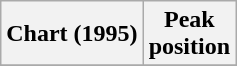<table class="wikitable plainrowheaders">
<tr>
<th scope="col">Chart (1995)</th>
<th scope="col">Peak<br>position</th>
</tr>
<tr>
</tr>
</table>
